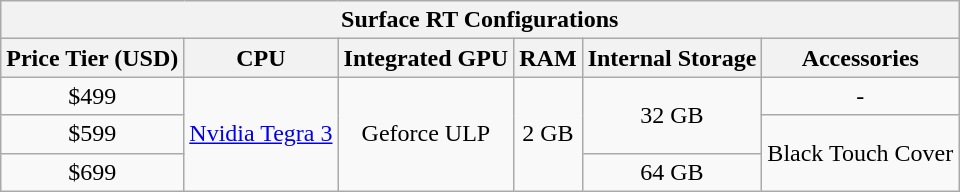<table class="wikitable" style="text-align:center">
<tr>
<th colspan="6">Surface RT Configurations</th>
</tr>
<tr>
<th>Price Tier (USD)</th>
<th>CPU</th>
<th>Integrated GPU</th>
<th>RAM</th>
<th>Internal Storage</th>
<th>Accessories</th>
</tr>
<tr>
<td>$499</td>
<td rowspan="3"><a href='#'>Nvidia Tegra 3</a></td>
<td rowspan="3">Geforce ULP</td>
<td rowspan="3">2 GB</td>
<td rowspan="2">32 GB</td>
<td>-</td>
</tr>
<tr>
<td>$599</td>
<td rowspan="2">Black Touch Cover</td>
</tr>
<tr>
<td>$699</td>
<td>64 GB</td>
</tr>
</table>
